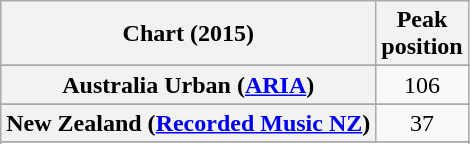<table class="wikitable plainrowheaders sortable" style="text-align:center">
<tr>
<th scope="col">Chart (2015)</th>
<th scope="col">Peak<br>position</th>
</tr>
<tr>
</tr>
<tr>
<th scope="row">Australia Urban (<a href='#'>ARIA</a>)</th>
<td align="center">106</td>
</tr>
<tr>
</tr>
<tr>
</tr>
<tr>
</tr>
<tr>
</tr>
<tr>
</tr>
<tr>
</tr>
<tr>
</tr>
<tr>
<th scope="row">New Zealand (<a href='#'>Recorded Music NZ</a>)</th>
<td>37</td>
</tr>
<tr>
</tr>
<tr>
</tr>
<tr>
</tr>
<tr>
</tr>
<tr>
</tr>
<tr>
</tr>
<tr>
</tr>
</table>
